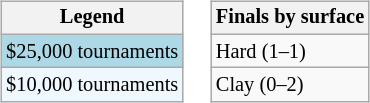<table>
<tr valign=top>
<td><br><table class=wikitable style="font-size:85%">
<tr>
<th>Legend</th>
</tr>
<tr style="background:lightblue;">
<td>$25,000 tournaments</td>
</tr>
<tr style="background:#f0f8ff;">
<td>$10,000 tournaments</td>
</tr>
</table>
</td>
<td><br><table class=wikitable style="font-size:85%">
<tr>
<th>Finals by surface</th>
</tr>
<tr>
<td>Hard (1–1)</td>
</tr>
<tr>
<td>Clay (0–2)</td>
</tr>
</table>
</td>
</tr>
</table>
